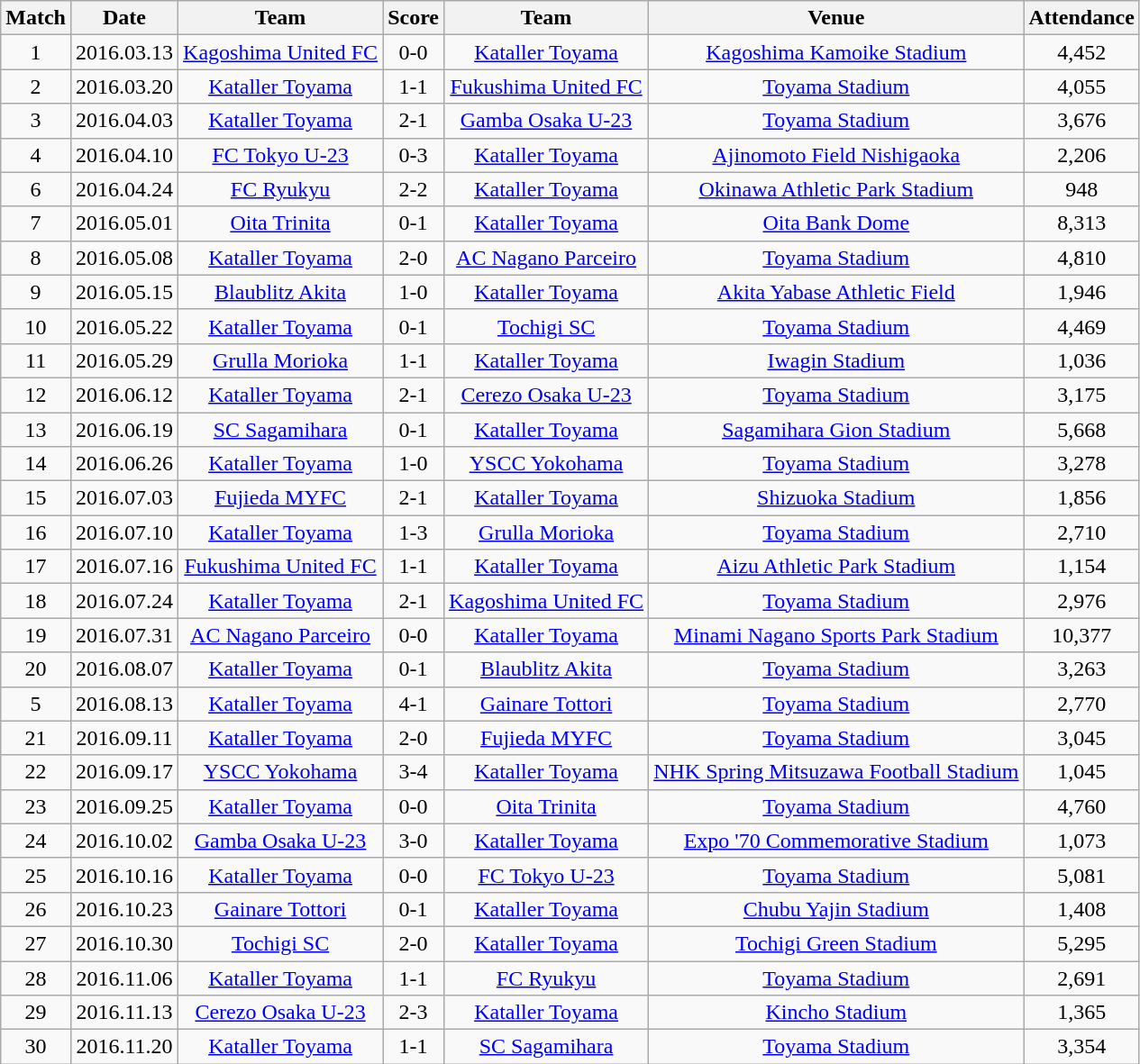<table class="wikitable" style="text-align:center;">
<tr>
<th>Match</th>
<th>Date</th>
<th>Team</th>
<th>Score</th>
<th>Team</th>
<th>Venue</th>
<th>Attendance</th>
</tr>
<tr>
<td>1</td>
<td>2016.03.13</td>
<td><a href='#'>Kagoshima United FC</a></td>
<td>0-0</td>
<td><a href='#'>Kataller Toyama</a></td>
<td><a href='#'>Kagoshima Kamoike Stadium</a></td>
<td>4,452</td>
</tr>
<tr>
<td>2</td>
<td>2016.03.20</td>
<td><a href='#'>Kataller Toyama</a></td>
<td>1-1</td>
<td><a href='#'>Fukushima United FC</a></td>
<td><a href='#'>Toyama Stadium</a></td>
<td>4,055</td>
</tr>
<tr>
<td>3</td>
<td>2016.04.03</td>
<td><a href='#'>Kataller Toyama</a></td>
<td>2-1</td>
<td><a href='#'>Gamba Osaka U-23</a></td>
<td><a href='#'>Toyama Stadium</a></td>
<td>3,676</td>
</tr>
<tr>
<td>4</td>
<td>2016.04.10</td>
<td><a href='#'>FC Tokyo U-23</a></td>
<td>0-3</td>
<td><a href='#'>Kataller Toyama</a></td>
<td><a href='#'>Ajinomoto Field Nishigaoka</a></td>
<td>2,206</td>
</tr>
<tr>
<td>6</td>
<td>2016.04.24</td>
<td><a href='#'>FC Ryukyu</a></td>
<td>2-2</td>
<td><a href='#'>Kataller Toyama</a></td>
<td><a href='#'>Okinawa Athletic Park Stadium</a></td>
<td>948</td>
</tr>
<tr>
<td>7</td>
<td>2016.05.01</td>
<td><a href='#'>Oita Trinita</a></td>
<td>0-1</td>
<td><a href='#'>Kataller Toyama</a></td>
<td><a href='#'>Oita Bank Dome</a></td>
<td>8,313</td>
</tr>
<tr>
<td>8</td>
<td>2016.05.08</td>
<td><a href='#'>Kataller Toyama</a></td>
<td>2-0</td>
<td><a href='#'>AC Nagano Parceiro</a></td>
<td><a href='#'>Toyama Stadium</a></td>
<td>4,810</td>
</tr>
<tr>
<td>9</td>
<td>2016.05.15</td>
<td><a href='#'>Blaublitz Akita</a></td>
<td>1-0</td>
<td><a href='#'>Kataller Toyama</a></td>
<td><a href='#'>Akita Yabase Athletic Field</a></td>
<td>1,946</td>
</tr>
<tr>
<td>10</td>
<td>2016.05.22</td>
<td><a href='#'>Kataller Toyama</a></td>
<td>0-1</td>
<td><a href='#'>Tochigi SC</a></td>
<td><a href='#'>Toyama Stadium</a></td>
<td>4,469</td>
</tr>
<tr>
<td>11</td>
<td>2016.05.29</td>
<td><a href='#'>Grulla Morioka</a></td>
<td>1-1</td>
<td><a href='#'>Kataller Toyama</a></td>
<td><a href='#'>Iwagin Stadium</a></td>
<td>1,036</td>
</tr>
<tr>
<td>12</td>
<td>2016.06.12</td>
<td><a href='#'>Kataller Toyama</a></td>
<td>2-1</td>
<td><a href='#'>Cerezo Osaka U-23</a></td>
<td><a href='#'>Toyama Stadium</a></td>
<td>3,175</td>
</tr>
<tr>
<td>13</td>
<td>2016.06.19</td>
<td><a href='#'>SC Sagamihara</a></td>
<td>0-1</td>
<td><a href='#'>Kataller Toyama</a></td>
<td><a href='#'>Sagamihara Gion Stadium</a></td>
<td>5,668</td>
</tr>
<tr>
<td>14</td>
<td>2016.06.26</td>
<td><a href='#'>Kataller Toyama</a></td>
<td>1-0</td>
<td><a href='#'>YSCC Yokohama</a></td>
<td><a href='#'>Toyama Stadium</a></td>
<td>3,278</td>
</tr>
<tr>
<td>15</td>
<td>2016.07.03</td>
<td><a href='#'>Fujieda MYFC</a></td>
<td>2-1</td>
<td><a href='#'>Kataller Toyama</a></td>
<td><a href='#'>Shizuoka Stadium</a></td>
<td>1,856</td>
</tr>
<tr>
<td>16</td>
<td>2016.07.10</td>
<td><a href='#'>Kataller Toyama</a></td>
<td>1-3</td>
<td><a href='#'>Grulla Morioka</a></td>
<td><a href='#'>Toyama Stadium</a></td>
<td>2,710</td>
</tr>
<tr>
<td>17</td>
<td>2016.07.16</td>
<td><a href='#'>Fukushima United FC</a></td>
<td>1-1</td>
<td><a href='#'>Kataller Toyama</a></td>
<td><a href='#'>Aizu Athletic Park Stadium</a></td>
<td>1,154</td>
</tr>
<tr>
<td>18</td>
<td>2016.07.24</td>
<td><a href='#'>Kataller Toyama</a></td>
<td>2-1</td>
<td><a href='#'>Kagoshima United FC</a></td>
<td><a href='#'>Toyama Stadium</a></td>
<td>2,976</td>
</tr>
<tr>
<td>19</td>
<td>2016.07.31</td>
<td><a href='#'>AC Nagano Parceiro</a></td>
<td>0-0</td>
<td><a href='#'>Kataller Toyama</a></td>
<td><a href='#'>Minami Nagano Sports Park Stadium</a></td>
<td>10,377</td>
</tr>
<tr>
<td>20</td>
<td>2016.08.07</td>
<td><a href='#'>Kataller Toyama</a></td>
<td>0-1</td>
<td><a href='#'>Blaublitz Akita</a></td>
<td><a href='#'>Toyama Stadium</a></td>
<td>3,263</td>
</tr>
<tr>
<td>5</td>
<td>2016.08.13</td>
<td><a href='#'>Kataller Toyama</a></td>
<td>4-1</td>
<td><a href='#'>Gainare Tottori</a></td>
<td><a href='#'>Toyama Stadium</a></td>
<td>2,770</td>
</tr>
<tr>
<td>21</td>
<td>2016.09.11</td>
<td><a href='#'>Kataller Toyama</a></td>
<td>2-0</td>
<td><a href='#'>Fujieda MYFC</a></td>
<td><a href='#'>Toyama Stadium</a></td>
<td>3,045</td>
</tr>
<tr>
<td>22</td>
<td>2016.09.17</td>
<td><a href='#'>YSCC Yokohama</a></td>
<td>3-4</td>
<td><a href='#'>Kataller Toyama</a></td>
<td><a href='#'>NHK Spring Mitsuzawa Football Stadium</a></td>
<td>1,045</td>
</tr>
<tr>
<td>23</td>
<td>2016.09.25</td>
<td><a href='#'>Kataller Toyama</a></td>
<td>0-0</td>
<td><a href='#'>Oita Trinita</a></td>
<td><a href='#'>Toyama Stadium</a></td>
<td>4,760</td>
</tr>
<tr>
<td>24</td>
<td>2016.10.02</td>
<td><a href='#'>Gamba Osaka U-23</a></td>
<td>3-0</td>
<td><a href='#'>Kataller Toyama</a></td>
<td><a href='#'>Expo '70 Commemorative Stadium</a></td>
<td>1,073</td>
</tr>
<tr>
<td>25</td>
<td>2016.10.16</td>
<td><a href='#'>Kataller Toyama</a></td>
<td>0-0</td>
<td><a href='#'>FC Tokyo U-23</a></td>
<td><a href='#'>Toyama Stadium</a></td>
<td>5,081</td>
</tr>
<tr>
<td>26</td>
<td>2016.10.23</td>
<td><a href='#'>Gainare Tottori</a></td>
<td>0-1</td>
<td><a href='#'>Kataller Toyama</a></td>
<td><a href='#'>Chubu Yajin Stadium</a></td>
<td>1,408</td>
</tr>
<tr>
<td>27</td>
<td>2016.10.30</td>
<td><a href='#'>Tochigi SC</a></td>
<td>2-0</td>
<td><a href='#'>Kataller Toyama</a></td>
<td><a href='#'>Tochigi Green Stadium</a></td>
<td>5,295</td>
</tr>
<tr>
<td>28</td>
<td>2016.11.06</td>
<td><a href='#'>Kataller Toyama</a></td>
<td>1-1</td>
<td><a href='#'>FC Ryukyu</a></td>
<td><a href='#'>Toyama Stadium</a></td>
<td>2,691</td>
</tr>
<tr>
<td>29</td>
<td>2016.11.13</td>
<td><a href='#'>Cerezo Osaka U-23</a></td>
<td>2-3</td>
<td><a href='#'>Kataller Toyama</a></td>
<td><a href='#'>Kincho Stadium</a></td>
<td>1,365</td>
</tr>
<tr>
<td>30</td>
<td>2016.11.20</td>
<td><a href='#'>Kataller Toyama</a></td>
<td>1-1</td>
<td><a href='#'>SC Sagamihara</a></td>
<td><a href='#'>Toyama Stadium</a></td>
<td>3,354</td>
</tr>
</table>
